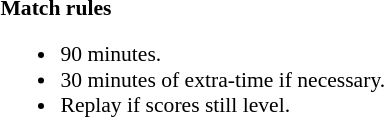<table width=100% style="font-size: 90%">
<tr>
<td width=50% valign=top><br><strong>Match rules</strong><ul><li>90 minutes.</li><li>30 minutes of extra-time if necessary.</li><li>Replay if scores still level.</li></ul></td>
</tr>
</table>
